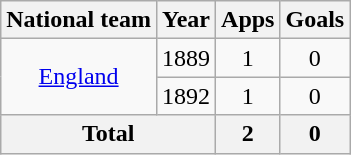<table class="wikitable" style="text-align:center">
<tr>
<th>National team</th>
<th>Year</th>
<th>Apps</th>
<th>Goals</th>
</tr>
<tr>
<td rowspan="2"><a href='#'>England</a></td>
<td>1889</td>
<td>1</td>
<td>0</td>
</tr>
<tr>
<td>1892</td>
<td>1</td>
<td>0</td>
</tr>
<tr>
<th colspan="2">Total</th>
<th>2</th>
<th>0</th>
</tr>
</table>
